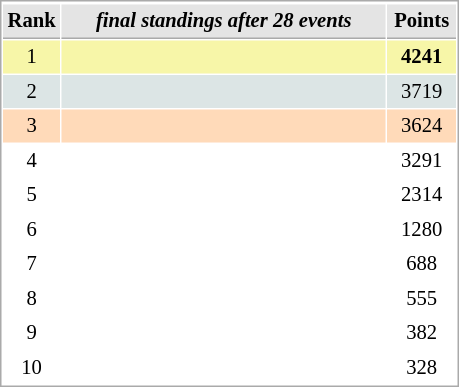<table cellspacing="1" cellpadding="3" style="border:1px solid #AAAAAA;font-size:86%">
<tr style="background-color: #E4E4E4;">
</tr>
<tr style="background-color: #E4E4E4;">
<th style="border-bottom:1px solid #AAAAAA; width: 10px;">Rank</th>
<th style="border-bottom:1px solid #AAAAAA; width: 210px;"><em>final standings after 28 events</em></th>
<th style="border-bottom:1px solid #AAAAAA; width: 40px;">Points</th>
</tr>
<tr style="background:#f7f6a8;">
<td align=center>1</td>
<td><strong></strong>  </td>
<td align=center><strong>4241</strong></td>
</tr>
<tr style="background:#dce5e5;">
<td align=center>2</td>
<td></td>
<td align=center>3719</td>
</tr>
<tr style="background:#ffdab9;">
<td align=center>3</td>
<td></td>
<td align=center>3624</td>
</tr>
<tr>
<td align=center>4</td>
<td></td>
<td align=center>3291</td>
</tr>
<tr>
<td align=center>5</td>
<td></td>
<td align=center>2314</td>
</tr>
<tr>
<td align=center>6</td>
<td></td>
<td align=center>1280</td>
</tr>
<tr>
<td align=center>7</td>
<td></td>
<td align=center>688</td>
</tr>
<tr>
<td align=center>8</td>
<td></td>
<td align=center>555</td>
</tr>
<tr>
<td align=center>9</td>
<td></td>
<td align=center>382</td>
</tr>
<tr>
<td align=center>10</td>
<td></td>
<td align=center>328</td>
</tr>
</table>
